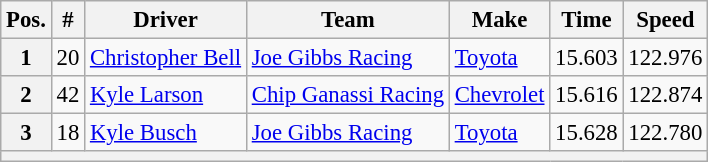<table class="wikitable" style="font-size:95%">
<tr>
<th>Pos.</th>
<th>#</th>
<th>Driver</th>
<th>Team</th>
<th>Make</th>
<th>Time</th>
<th>Speed</th>
</tr>
<tr>
<th>1</th>
<td>20</td>
<td><a href='#'>Christopher Bell</a></td>
<td><a href='#'>Joe Gibbs Racing</a></td>
<td><a href='#'>Toyota</a></td>
<td>15.603</td>
<td>122.976</td>
</tr>
<tr>
<th>2</th>
<td>42</td>
<td><a href='#'>Kyle Larson</a></td>
<td><a href='#'>Chip Ganassi Racing</a></td>
<td><a href='#'>Chevrolet</a></td>
<td>15.616</td>
<td>122.874</td>
</tr>
<tr>
<th>3</th>
<td>18</td>
<td><a href='#'>Kyle Busch</a></td>
<td><a href='#'>Joe Gibbs Racing</a></td>
<td><a href='#'>Toyota</a></td>
<td>15.628</td>
<td>122.780</td>
</tr>
<tr>
<th colspan="7"></th>
</tr>
</table>
